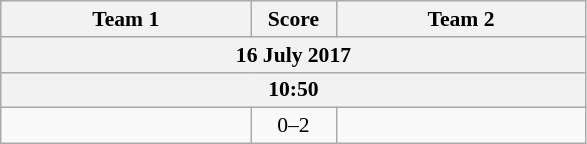<table class="wikitable" style="text-align: center; font-size:90% ">
<tr>
<th align="right" width="160">Team 1</th>
<th width="50">Score</th>
<th align="left" width="160">Team 2</th>
</tr>
<tr>
<th colspan=3>16 July 2017</th>
</tr>
<tr>
<th colspan=3>10:50</th>
</tr>
<tr>
<td align=right></td>
<td align=center>0–2</td>
<td align=left></td>
</tr>
</table>
